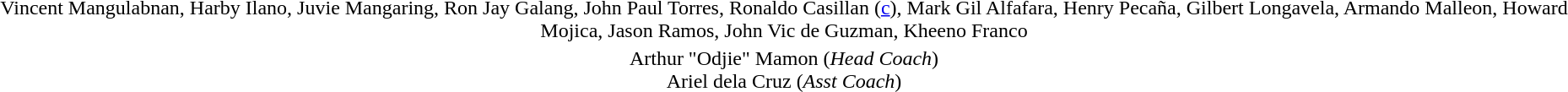<table style="text-align: center; margin-top: 2em; margin-left: auto; margin-right: auto">
<tr>
<td>Vincent Mangulabnan, Harby Ilano, Juvie Mangaring, Ron Jay Galang, John Paul Torres, Ronaldo Casillan (<a href='#'>c</a>), Mark Gil Alfafara, Henry Pecaña, Gilbert Longavela, Armando Malleon, Howard Mojica, Jason Ramos, John Vic de Guzman, Kheeno Franco</td>
</tr>
<tr>
<td>Arthur "Odjie" Mamon (<em>Head Coach</em>)<br>Ariel dela Cruz (<em>Asst Coach</em>)</td>
</tr>
<tr>
<td></td>
</tr>
</table>
